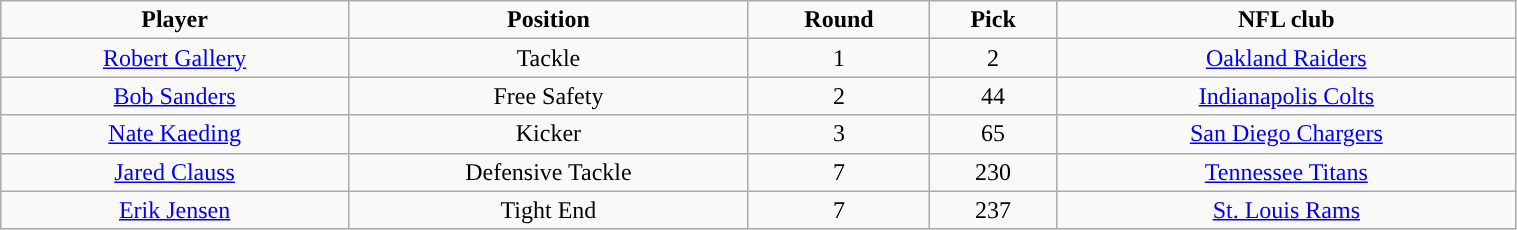<table class="wikitable" width="80%">
<tr align="center">
<td><strong>Player</strong></td>
<td><strong>Position</strong></td>
<td><strong>Round</strong></td>
<td><strong>Pick</strong></td>
<td><strong>NFL club</strong></td>
</tr>
<tr style="text-align:center;" bgcolor="">
<td><a href='#'>Robert Gallery</a></td>
<td>Tackle</td>
<td>1</td>
<td>2</td>
<td><a href='#'>Oakland Raiders</a></td>
</tr>
<tr style="text-align:center;" bgcolor="">
<td><a href='#'>Bob Sanders</a></td>
<td>Free Safety</td>
<td>2</td>
<td>44</td>
<td><a href='#'>Indianapolis Colts</a></td>
</tr>
<tr style="text-align:center;" bgcolor="">
<td><a href='#'>Nate Kaeding</a></td>
<td>Kicker</td>
<td>3</td>
<td>65</td>
<td><a href='#'>San Diego Chargers</a></td>
</tr>
<tr style="text-align:center;" bgcolor="">
<td><a href='#'>Jared Clauss</a></td>
<td>Defensive Tackle</td>
<td>7</td>
<td>230</td>
<td><a href='#'>Tennessee Titans</a></td>
</tr>
<tr style="text-align:center;" bgcolor="">
<td><a href='#'>Erik Jensen</a></td>
<td>Tight End</td>
<td>7</td>
<td>237</td>
<td><a href='#'>St. Louis Rams</a></td>
</tr>
</table>
